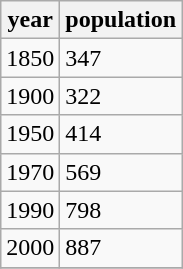<table class="wikitable">
<tr>
<th>year</th>
<th>population</th>
</tr>
<tr>
<td>1850</td>
<td>347</td>
</tr>
<tr>
<td>1900</td>
<td>322</td>
</tr>
<tr>
<td>1950</td>
<td>414</td>
</tr>
<tr>
<td>1970</td>
<td>569</td>
</tr>
<tr>
<td>1990</td>
<td>798</td>
</tr>
<tr>
<td>2000</td>
<td>887</td>
</tr>
<tr>
</tr>
</table>
